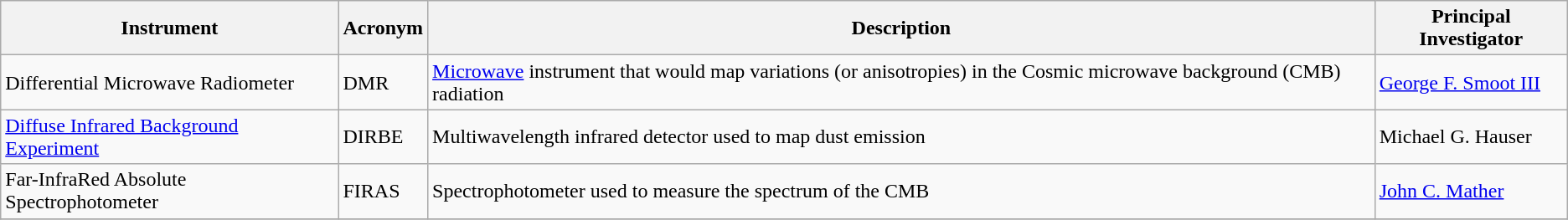<table class="wikitable">
<tr>
<th>Instrument</th>
<th>Acronym</th>
<th>Description</th>
<th>Principal Investigator</th>
</tr>
<tr>
<td>Differential Microwave Radiometer</td>
<td>DMR</td>
<td><a href='#'>Microwave</a> instrument that would map variations (or anisotropies) in the Cosmic microwave background (CMB) radiation</td>
<td><a href='#'>George F. Smoot III</a></td>
</tr>
<tr>
<td><a href='#'>Diffuse Infrared Background Experiment</a></td>
<td>DIRBE</td>
<td>Multiwavelength infrared detector used to map dust emission</td>
<td>Michael G. Hauser</td>
</tr>
<tr>
<td>Far-InfraRed Absolute Spectrophotometer</td>
<td>FIRAS</td>
<td>Spectrophotometer used to measure the spectrum of the CMB</td>
<td><a href='#'>John C. Mather</a></td>
</tr>
<tr>
</tr>
</table>
